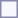<table style="border:1px solid #8888aa; background-color:#f7f8ff; padding:5px; font-size:95%; margin: 0px 12px 12px 0px;">
</table>
